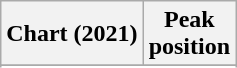<table class="wikitable sortable plainrowheaders" style="text-align:center">
<tr>
<th scope="col">Chart (2021)</th>
<th scope="col">Peak<br> position</th>
</tr>
<tr>
</tr>
<tr>
</tr>
</table>
